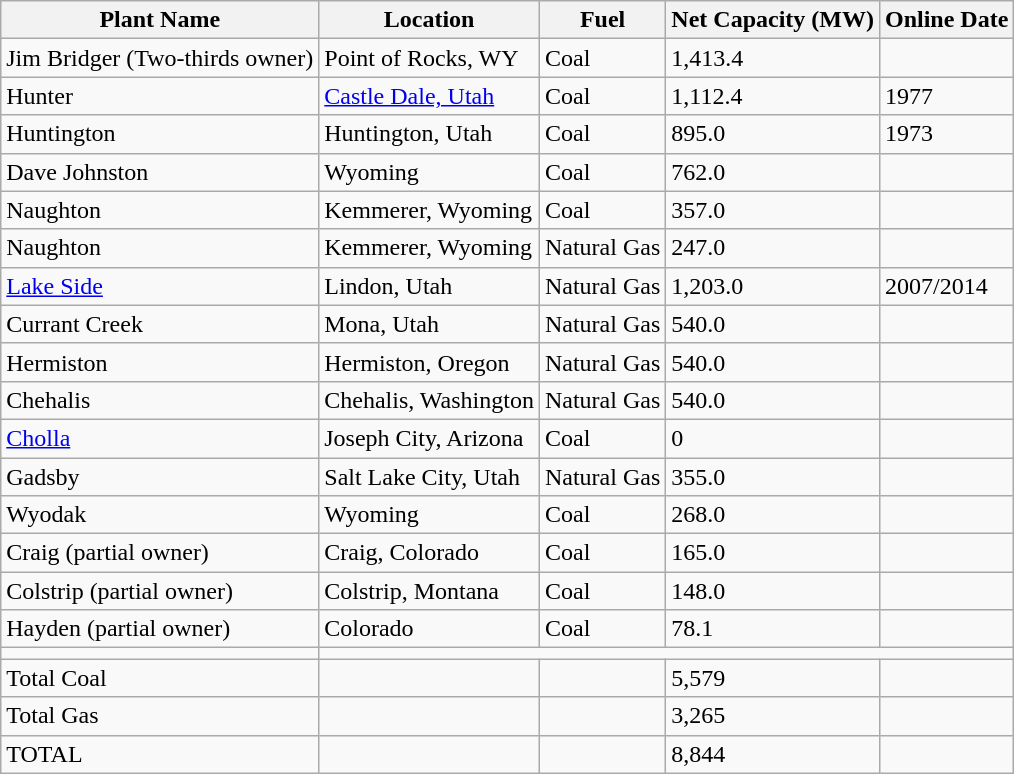<table class="wikitable">
<tr>
<th>Plant Name</th>
<th>Location</th>
<th>Fuel</th>
<th>Net Capacity (MW)</th>
<th>Online Date</th>
</tr>
<tr>
<td>Jim Bridger (Two-thirds owner)</td>
<td>Point of Rocks, WY</td>
<td>Coal</td>
<td>1,413.4</td>
<td></td>
</tr>
<tr>
<td>Hunter</td>
<td><a href='#'>Castle Dale, Utah</a></td>
<td>Coal</td>
<td>1,112.4</td>
<td>1977</td>
</tr>
<tr>
<td>Huntington</td>
<td>Huntington, Utah</td>
<td>Coal</td>
<td>895.0</td>
<td>1973</td>
</tr>
<tr>
<td>Dave Johnston</td>
<td>Wyoming</td>
<td>Coal</td>
<td>762.0</td>
<td></td>
</tr>
<tr>
<td>Naughton</td>
<td>Kemmerer, Wyoming</td>
<td>Coal</td>
<td>357.0</td>
<td></td>
</tr>
<tr>
<td>Naughton</td>
<td>Kemmerer, Wyoming</td>
<td>Natural Gas</td>
<td>247.0</td>
<td></td>
</tr>
<tr>
<td><a href='#'>Lake Side</a></td>
<td>Lindon, Utah</td>
<td>Natural Gas</td>
<td>1,203.0</td>
<td>2007/2014</td>
</tr>
<tr>
<td>Currant Creek</td>
<td>Mona, Utah</td>
<td>Natural Gas</td>
<td>540.0</td>
<td></td>
</tr>
<tr>
<td>Hermiston</td>
<td>Hermiston, Oregon</td>
<td>Natural Gas</td>
<td>540.0</td>
<td></td>
</tr>
<tr>
<td>Chehalis</td>
<td>Chehalis, Washington</td>
<td>Natural Gas</td>
<td>540.0</td>
<td></td>
</tr>
<tr>
<td><a href='#'>Cholla</a></td>
<td>Joseph City, Arizona</td>
<td>Coal</td>
<td>0</td>
<td></td>
</tr>
<tr retired>
<td>Gadsby</td>
<td>Salt Lake City, Utah</td>
<td>Natural Gas</td>
<td>355.0</td>
<td></td>
</tr>
<tr>
<td>Wyodak</td>
<td>Wyoming</td>
<td>Coal</td>
<td>268.0</td>
<td></td>
</tr>
<tr>
<td>Craig (partial owner)</td>
<td>Craig, Colorado</td>
<td>Coal</td>
<td>165.0</td>
<td></td>
</tr>
<tr>
<td>Colstrip (partial owner)</td>
<td>Colstrip, Montana</td>
<td>Coal</td>
<td>148.0</td>
<td></td>
</tr>
<tr>
<td>Hayden (partial owner)</td>
<td>Colorado</td>
<td>Coal</td>
<td>78.1</td>
<td></td>
</tr>
<tr>
<td></td>
</tr>
<tr>
<td>Total Coal</td>
<td></td>
<td></td>
<td>5,579</td>
<td></td>
</tr>
<tr>
<td>Total Gas</td>
<td></td>
<td></td>
<td>3,265</td>
<td></td>
</tr>
<tr>
<td>TOTAL</td>
<td></td>
<td></td>
<td>8,844</td>
<td></td>
</tr>
</table>
